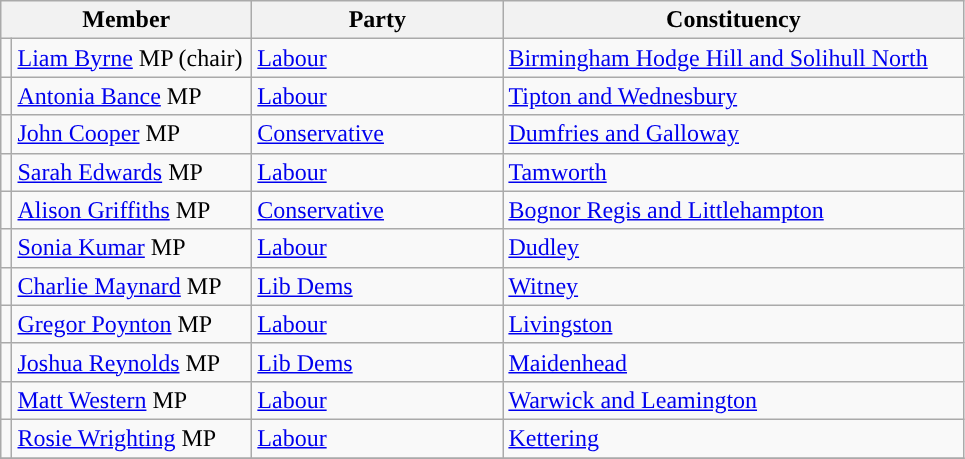<table class="wikitable">
<tr>
<th width="160px" colspan="2">Member</th>
<th width="160px">Party</th>
<th width="300px">Constituency</th>
</tr>
<tr>
<td style="color:inherit;background:"></td>
<td><a href='#'>Liam Byrne</a> MP (chair)</td>
<td><a href='#'>Labour</a></td>
<td><a href='#'>Birmingham Hodge Hill and Solihull North</a></td>
</tr>
<tr>
<td style="color:inherit;background:"></td>
<td><a href='#'>Antonia Bance</a> MP</td>
<td><a href='#'>Labour</a></td>
<td><a href='#'>Tipton and Wednesbury</a></td>
</tr>
<tr>
<td style="color:inherit;background:"></td>
<td><a href='#'>John Cooper</a> MP</td>
<td><a href='#'>Conservative</a></td>
<td><a href='#'>Dumfries and Galloway</a></td>
</tr>
<tr>
<td style="color:inherit;background:"></td>
<td><a href='#'>Sarah Edwards</a> MP</td>
<td><a href='#'>Labour</a></td>
<td><a href='#'>Tamworth</a></td>
</tr>
<tr>
<td style="color:inherit;background:"></td>
<td><a href='#'>Alison Griffiths</a> MP</td>
<td><a href='#'>Conservative</a></td>
<td><a href='#'>Bognor Regis and Littlehampton</a></td>
</tr>
<tr>
<td style="color:inherit;background:"></td>
<td><a href='#'>Sonia Kumar</a> MP</td>
<td><a href='#'>Labour</a></td>
<td><a href='#'>Dudley</a></td>
</tr>
<tr>
<td style="color:inherit;background:"></td>
<td><a href='#'>Charlie Maynard</a> MP</td>
<td><a href='#'>Lib Dems</a></td>
<td><a href='#'>Witney</a></td>
</tr>
<tr>
<td style="color:inherit;background:"></td>
<td><a href='#'>Gregor Poynton</a> MP</td>
<td><a href='#'>Labour</a></td>
<td><a href='#'>Livingston</a></td>
</tr>
<tr>
<td style="color:inherit;background:"></td>
<td><a href='#'>Joshua Reynolds</a> MP</td>
<td><a href='#'>Lib Dems</a></td>
<td><a href='#'>Maidenhead</a></td>
</tr>
<tr>
<td style="color:inherit;background:"></td>
<td><a href='#'>Matt Western</a> MP</td>
<td><a href='#'>Labour</a></td>
<td><a href='#'>Warwick and Leamington</a></td>
</tr>
<tr>
<td style="color:inherit;background:"></td>
<td><a href='#'>Rosie Wrighting</a> MP</td>
<td><a href='#'>Labour</a></td>
<td><a href='#'>Kettering</a></td>
</tr>
<tr>
</tr>
</table>
